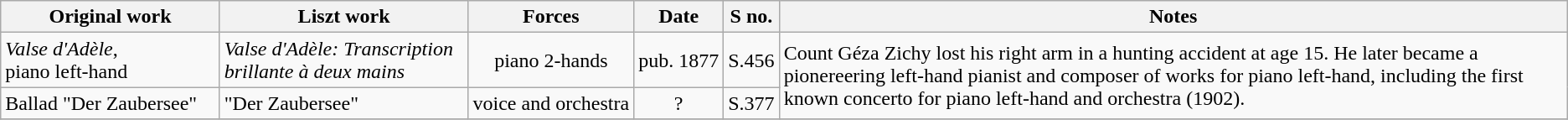<table class="wikitable">
<tr>
<th>Original work</th>
<th>Liszt work</th>
<th>Forces</th>
<th>Date</th>
<th>S no.</th>
<th>Notes</th>
</tr>
<tr>
<td><em>Valse d'Adèle</em>, piano left‑hand</td>
<td><em>Valse d'Adèle: Transcription brillante à deux mains</em></td>
<td style="text-align: center">piano 2-hands</td>
<td style="text-align: center">pub. 1877</td>
<td>S.456</td>
<td rowspan=2>Count Géza Zichy lost his right arm in a hunting accident at age 15.  He later became a pionereering left-hand pianist and composer of works for piano left-hand, including the first known concerto for piano left-hand and orchestra (1902).</td>
</tr>
<tr>
<td>Ballad "Der Zaubersee"</td>
<td>"Der Zaubersee"</td>
<td style="text-align: center">voice and orchestra</td>
<td style="text-align: center">?</td>
<td>S.377</td>
</tr>
<tr>
</tr>
</table>
